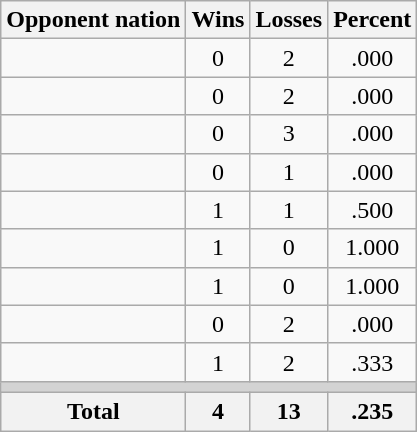<table class=wikitable>
<tr>
<th>Opponent nation</th>
<th>Wins</th>
<th>Losses</th>
<th>Percent</th>
</tr>
<tr align=center>
<td align=left></td>
<td>0</td>
<td>2</td>
<td>.000</td>
</tr>
<tr align=center>
<td align=left></td>
<td>0</td>
<td>2</td>
<td>.000</td>
</tr>
<tr align=center>
<td align=left></td>
<td>0</td>
<td>3</td>
<td>.000</td>
</tr>
<tr align=center>
<td align=left></td>
<td>0</td>
<td>1</td>
<td>.000</td>
</tr>
<tr align=center>
<td align=left></td>
<td>1</td>
<td>1</td>
<td>.500</td>
</tr>
<tr align=center>
<td align=left></td>
<td>1</td>
<td>0</td>
<td>1.000</td>
</tr>
<tr align=center>
<td align=left></td>
<td>1</td>
<td>0</td>
<td>1.000</td>
</tr>
<tr align=center>
<td align=left></td>
<td>0</td>
<td>2</td>
<td>.000</td>
</tr>
<tr align=center>
<td align=left></td>
<td>1</td>
<td>2</td>
<td>.333</td>
</tr>
<tr>
<td colspan=4 bgcolor=lightgray></td>
</tr>
<tr>
<th>Total</th>
<th>4</th>
<th>13</th>
<th>.235</th>
</tr>
</table>
